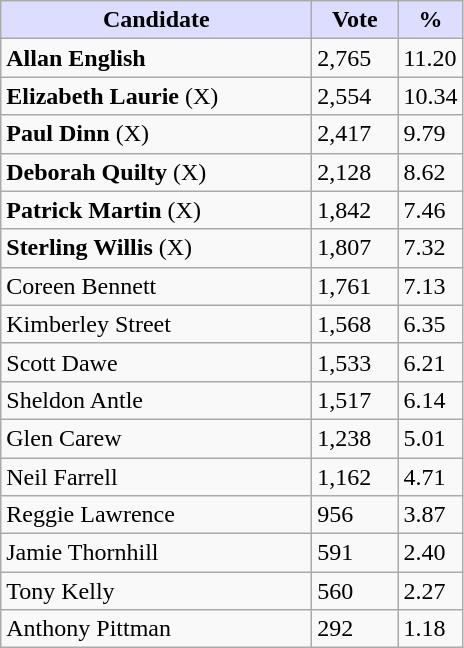<table class="wikitable">
<tr>
<th style="background:#ddf; width:200px;">Candidate</th>
<th style="background:#ddf; width:50px;">Vote</th>
<th style="background:#ddf; width:30px;">%</th>
</tr>
<tr>
<td><strong>Allan English</strong></td>
<td>2,765</td>
<td>11.20</td>
</tr>
<tr>
<td><strong>Elizabeth Laurie</strong> (X)</td>
<td>2,554</td>
<td>10.34</td>
</tr>
<tr>
<td><strong>Paul Dinn</strong> (X)</td>
<td>2,417</td>
<td>9.79</td>
</tr>
<tr>
<td><strong>Deborah Quilty</strong> (X)</td>
<td>2,128</td>
<td>8.62</td>
</tr>
<tr>
<td><strong>Patrick Martin</strong> (X)</td>
<td>1,842</td>
<td>7.46</td>
</tr>
<tr>
<td><strong>Sterling Willis</strong> (X)</td>
<td>1,807</td>
<td>7.32</td>
</tr>
<tr>
<td>Coreen Bennett</td>
<td>1,761</td>
<td>7.13</td>
</tr>
<tr>
<td>Kimberley Street</td>
<td>1,568</td>
<td>6.35</td>
</tr>
<tr>
<td>Scott Dawe</td>
<td>1,533</td>
<td>6.21</td>
</tr>
<tr>
<td>Sheldon Antle</td>
<td>1,517</td>
<td>6.14</td>
</tr>
<tr>
<td>Glen Carew</td>
<td>1,238</td>
<td>5.01</td>
</tr>
<tr>
<td>Neil Farrell</td>
<td>1,162</td>
<td>4.71</td>
</tr>
<tr>
<td>Reggie Lawrence</td>
<td>956</td>
<td>3.87</td>
</tr>
<tr>
<td>Jamie Thornhill</td>
<td>591</td>
<td>2.40</td>
</tr>
<tr>
<td>Tony Kelly</td>
<td>560</td>
<td>2.27</td>
</tr>
<tr>
<td>Anthony Pittman</td>
<td>292</td>
<td>1.18</td>
</tr>
</table>
